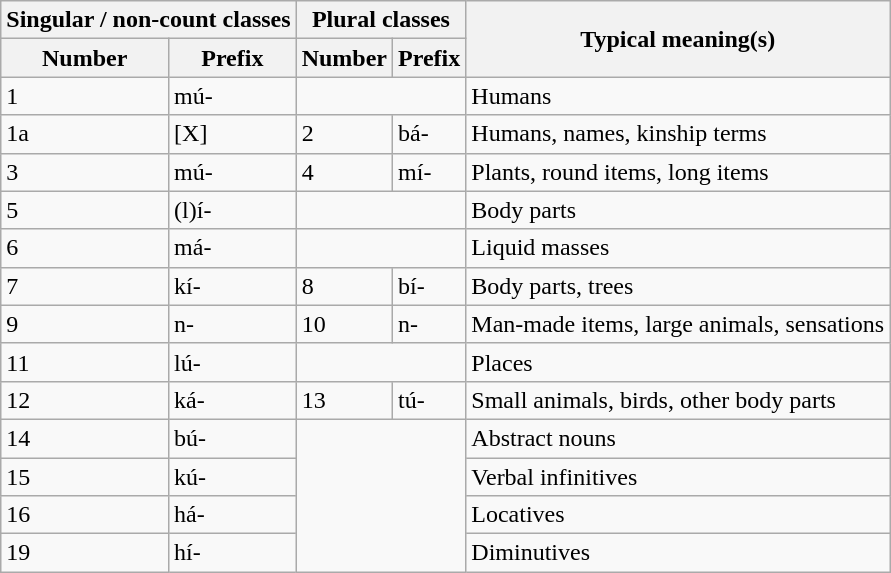<table class="wikitable">
<tr>
<th colspan="2">Singular / non-count classes</th>
<th colspan="2">Plural classes</th>
<th rowspan="2">Typical meaning(s)</th>
</tr>
<tr>
<th>Number</th>
<th>Prefix</th>
<th>Number</th>
<th>Prefix</th>
</tr>
<tr>
<td>1</td>
<td>mú-</td>
<td colspan="2"></td>
<td>Humans</td>
</tr>
<tr>
<td>1a</td>
<td>[X]</td>
<td>2</td>
<td>bá-</td>
<td>Humans, names, kinship terms</td>
</tr>
<tr>
<td>3</td>
<td>mú-</td>
<td>4</td>
<td>mí-</td>
<td>Plants, round items, long items</td>
</tr>
<tr>
<td>5</td>
<td>(l)í-</td>
<td colspan="2"></td>
<td>Body parts</td>
</tr>
<tr>
<td>6</td>
<td>má-</td>
<td colspan="2"></td>
<td>Liquid masses</td>
</tr>
<tr>
<td>7</td>
<td>kí-</td>
<td>8</td>
<td>bí-</td>
<td>Body parts, trees</td>
</tr>
<tr>
<td>9</td>
<td>n-</td>
<td>10</td>
<td>n-</td>
<td>Man-made items, large animals, sensations</td>
</tr>
<tr>
<td>11</td>
<td>lú-</td>
<td colspan="2"></td>
<td>Places</td>
</tr>
<tr>
<td>12</td>
<td>ká-</td>
<td>13</td>
<td>tú-</td>
<td>Small animals, birds, other body parts</td>
</tr>
<tr>
<td>14</td>
<td>bú-</td>
<td colspan="2" rowspan="6"></td>
<td>Abstract nouns</td>
</tr>
<tr>
<td>15</td>
<td>kú-</td>
<td>Verbal infinitives</td>
</tr>
<tr>
<td>16</td>
<td>há-</td>
<td>Locatives</td>
</tr>
<tr>
<td>19</td>
<td>hí-</td>
<td>Diminutives</td>
</tr>
</table>
